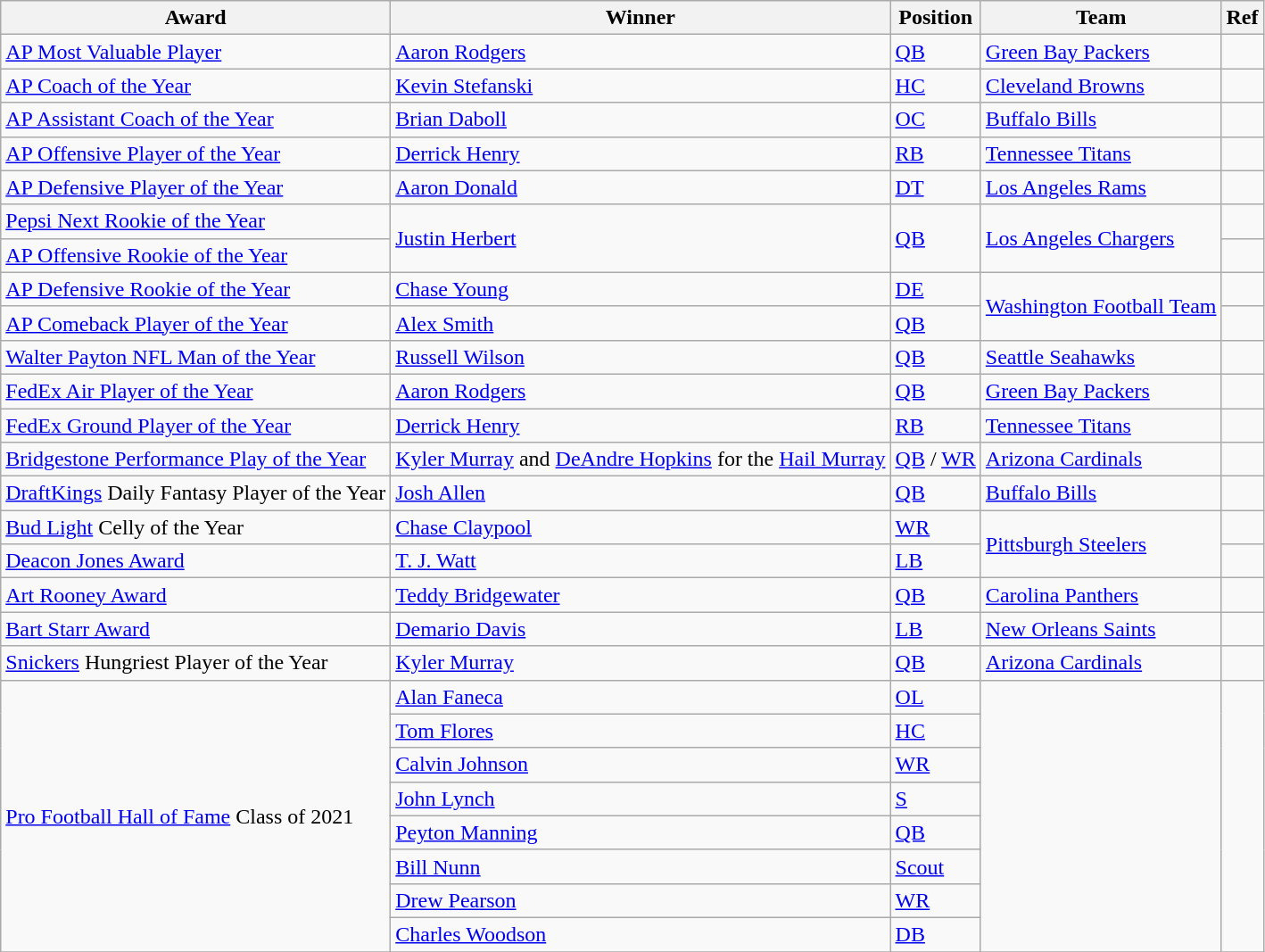<table class="wikitable source">
<tr>
<th>Award</th>
<th>Winner</th>
<th>Position</th>
<th>Team</th>
<th>Ref</th>
</tr>
<tr>
<td><a href='#'>AP Most Valuable Player</a></td>
<td><a href='#'>Aaron Rodgers</a></td>
<td><a href='#'>QB</a></td>
<td><a href='#'>Green Bay Packers</a></td>
<td></td>
</tr>
<tr>
<td><a href='#'>AP Coach of the Year</a></td>
<td><a href='#'>Kevin Stefanski</a></td>
<td><a href='#'>HC</a></td>
<td><a href='#'>Cleveland Browns</a></td>
<td></td>
</tr>
<tr>
<td><a href='#'>AP Assistant Coach of the Year</a></td>
<td><a href='#'>Brian Daboll</a></td>
<td><a href='#'>OC</a></td>
<td><a href='#'>Buffalo Bills</a></td>
<td></td>
</tr>
<tr>
<td><a href='#'>AP Offensive Player of the Year</a></td>
<td><a href='#'>Derrick Henry</a></td>
<td><a href='#'>RB</a></td>
<td><a href='#'>Tennessee Titans</a></td>
<td></td>
</tr>
<tr>
<td><a href='#'>AP Defensive Player of the Year</a></td>
<td><a href='#'>Aaron Donald</a></td>
<td><a href='#'>DT</a></td>
<td><a href='#'>Los Angeles Rams</a></td>
<td></td>
</tr>
<tr>
<td><a href='#'>Pepsi Next Rookie of the Year</a></td>
<td rowspan="2"><a href='#'>Justin Herbert</a></td>
<td rowspan="2"><a href='#'>QB</a></td>
<td rowspan="2"><a href='#'>Los Angeles Chargers</a></td>
<td></td>
</tr>
<tr>
<td><a href='#'>AP Offensive Rookie of the Year</a></td>
<td></td>
</tr>
<tr>
<td><a href='#'>AP Defensive Rookie of the Year</a></td>
<td><a href='#'>Chase Young</a></td>
<td><a href='#'>DE</a></td>
<td rowspan="2"><a href='#'>Washington Football Team</a></td>
<td></td>
</tr>
<tr>
<td><a href='#'>AP Comeback Player of the Year</a></td>
<td><a href='#'>Alex Smith</a></td>
<td><a href='#'>QB</a></td>
<td></td>
</tr>
<tr>
<td><a href='#'>Walter Payton NFL Man of the Year</a></td>
<td><a href='#'>Russell Wilson</a></td>
<td><a href='#'>QB</a></td>
<td><a href='#'>Seattle Seahawks</a></td>
<td></td>
</tr>
<tr>
<td><a href='#'>FedEx Air Player of the Year</a></td>
<td><a href='#'>Aaron Rodgers</a></td>
<td><a href='#'>QB</a></td>
<td><a href='#'>Green Bay Packers</a></td>
<td></td>
</tr>
<tr>
<td><a href='#'>FedEx Ground Player of the Year</a></td>
<td><a href='#'>Derrick Henry</a></td>
<td><a href='#'>RB</a></td>
<td><a href='#'>Tennessee Titans</a></td>
<td></td>
</tr>
<tr>
<td><a href='#'>Bridgestone Performance Play of the Year</a></td>
<td><a href='#'>Kyler Murray</a> and <a href='#'>DeAndre Hopkins</a> for the <a href='#'>Hail Murray</a></td>
<td><a href='#'>QB</a> / <a href='#'>WR</a></td>
<td><a href='#'>Arizona Cardinals</a></td>
<td></td>
</tr>
<tr>
<td><a href='#'>DraftKings</a> Daily Fantasy Player of the Year</td>
<td><a href='#'>Josh Allen</a></td>
<td><a href='#'>QB</a></td>
<td><a href='#'>Buffalo Bills</a></td>
<td></td>
</tr>
<tr>
<td><a href='#'>Bud Light</a> Celly of the Year</td>
<td><a href='#'>Chase Claypool</a></td>
<td><a href='#'>WR</a></td>
<td rowspan="2"><a href='#'>Pittsburgh Steelers</a></td>
<td></td>
</tr>
<tr>
<td><a href='#'>Deacon Jones Award</a></td>
<td><a href='#'>T. J. Watt</a></td>
<td><a href='#'>LB</a></td>
<td></td>
</tr>
<tr>
<td><a href='#'>Art Rooney Award</a></td>
<td><a href='#'>Teddy Bridgewater</a></td>
<td><a href='#'>QB</a></td>
<td><a href='#'>Carolina Panthers</a></td>
<td></td>
</tr>
<tr>
<td><a href='#'>Bart Starr Award</a></td>
<td><a href='#'>Demario Davis</a></td>
<td><a href='#'>LB</a></td>
<td><a href='#'>New Orleans Saints</a></td>
<td></td>
</tr>
<tr>
<td><a href='#'>Snickers</a> Hungriest Player of the Year</td>
<td><a href='#'>Kyler Murray</a></td>
<td><a href='#'>QB</a></td>
<td><a href='#'>Arizona Cardinals</a></td>
<td></td>
</tr>
<tr>
<td rowspan="8"><a href='#'>Pro Football Hall of Fame</a> Class of 2021</td>
<td><a href='#'>Alan Faneca</a></td>
<td><a href='#'>OL</a></td>
<td rowspan="8"></td>
<td rowspan="8"></td>
</tr>
<tr>
<td><a href='#'>Tom Flores</a></td>
<td><a href='#'>HC</a></td>
</tr>
<tr>
<td><a href='#'>Calvin Johnson</a></td>
<td><a href='#'>WR</a></td>
</tr>
<tr>
<td><a href='#'>John Lynch</a></td>
<td><a href='#'>S</a></td>
</tr>
<tr>
<td><a href='#'>Peyton Manning</a></td>
<td><a href='#'>QB</a></td>
</tr>
<tr>
<td><a href='#'>Bill Nunn</a></td>
<td><a href='#'>Scout</a></td>
</tr>
<tr>
<td><a href='#'>Drew Pearson</a></td>
<td><a href='#'>WR</a></td>
</tr>
<tr>
<td><a href='#'>Charles Woodson</a></td>
<td><a href='#'>DB</a></td>
</tr>
<tr>
</tr>
</table>
